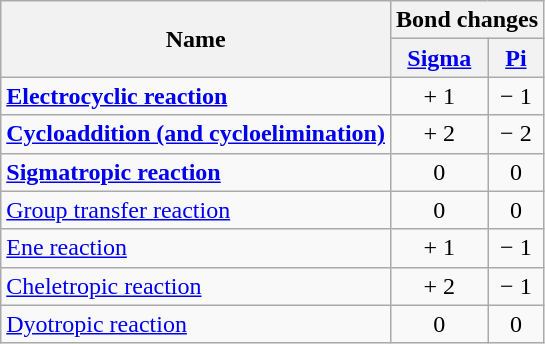<table class="wikitable">
<tr>
<th rowspan=2>Name</th>
<th colspan=2>Bond changes</th>
</tr>
<tr>
<th><a href='#'>Sigma</a></th>
<th><a href='#'>Pi</a></th>
</tr>
<tr>
<td><strong><a href='#'>Electrocyclic reaction</a></strong></td>
<td style="text-align: center;">+ 1</td>
<td style="text-align: center;">− 1</td>
</tr>
<tr>
<td><a href='#'><strong>Cycloaddition (and cycloelimination)</strong></a></td>
<td style="text-align: center;">+ 2</td>
<td style="text-align: center;">− 2</td>
</tr>
<tr>
<td><strong><a href='#'>Sigmatropic reaction</a></strong></td>
<td style="text-align: center;">0</td>
<td style="text-align: center;">0</td>
</tr>
<tr>
<td><a href='#'>Group transfer reaction</a></td>
<td style="text-align: center;">0</td>
<td style="text-align: center;">0</td>
</tr>
<tr>
<td><a href='#'>Ene reaction</a></td>
<td style="text-align: center;">+ 1</td>
<td style="text-align: center;">− 1</td>
</tr>
<tr>
<td><a href='#'>Cheletropic reaction</a></td>
<td style="text-align: center;">+ 2</td>
<td style="text-align: center;">− 1</td>
</tr>
<tr>
<td><a href='#'>Dyotropic reaction</a></td>
<td style="text-align: center;">0</td>
<td style="text-align: center;">0</td>
</tr>
</table>
